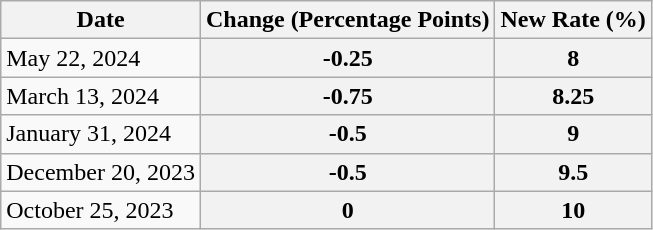<table class="wikitable">
<tr>
<th>Date</th>
<th>Change (Percentage Points)</th>
<th>New Rate (%)</th>
</tr>
<tr>
<td>May 22, 2024</td>
<th><strong>-0.25</strong></th>
<th>8</th>
</tr>
<tr>
<td>March 13, 2024</td>
<th><strong>-0.75</strong></th>
<th>8.25</th>
</tr>
<tr>
<td>January 31, 2024</td>
<th><strong>-0.5</strong></th>
<th><strong>9</strong></th>
</tr>
<tr>
<td>December 20, 2023</td>
<th><strong>-0.5</strong></th>
<th><strong>9.5</strong></th>
</tr>
<tr>
<td>October 25, 2023</td>
<th><strong>0</strong></th>
<th><strong>10</strong></th>
</tr>
</table>
